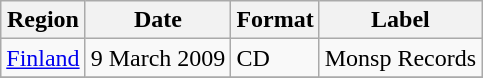<table class=wikitable>
<tr>
<th>Region</th>
<th>Date</th>
<th>Format</th>
<th>Label</th>
</tr>
<tr>
<td><a href='#'>Finland</a></td>
<td>9 March 2009</td>
<td>CD</td>
<td>Monsp Records</td>
</tr>
<tr>
</tr>
</table>
